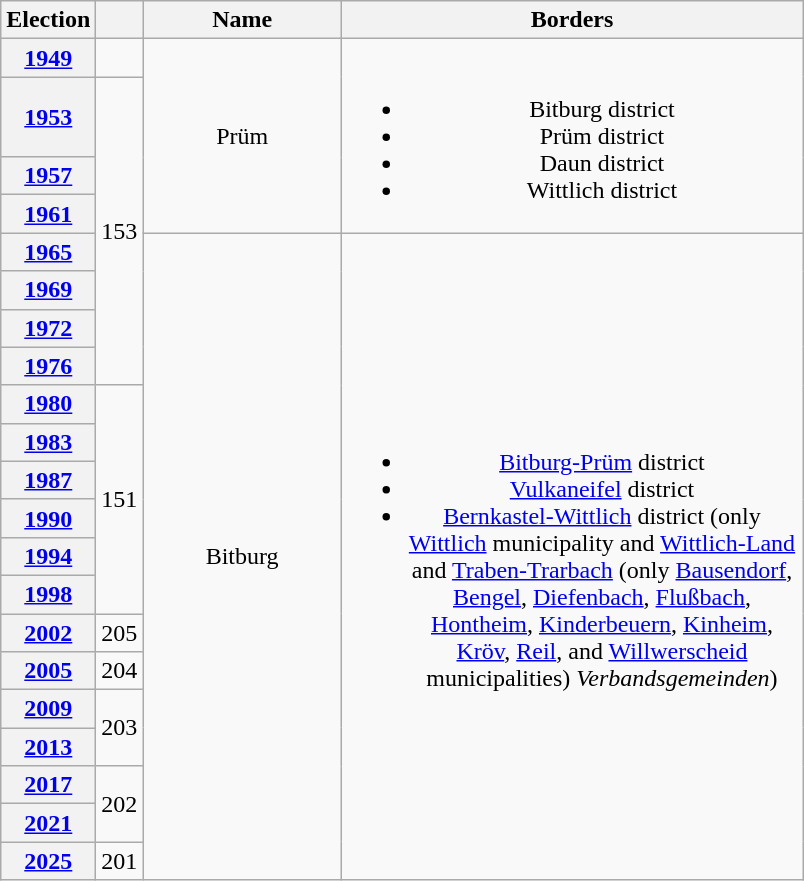<table class=wikitable style="text-align:center">
<tr>
<th>Election</th>
<th></th>
<th width=125px>Name</th>
<th width=300px>Borders</th>
</tr>
<tr>
<th><a href='#'>1949</a></th>
<td></td>
<td rowspan=4>Prüm</td>
<td rowspan=4><br><ul><li>Bitburg district</li><li>Prüm district</li><li>Daun district</li><li>Wittlich district</li></ul></td>
</tr>
<tr>
<th><a href='#'>1953</a></th>
<td rowspan=7>153</td>
</tr>
<tr>
<th><a href='#'>1957</a></th>
</tr>
<tr>
<th><a href='#'>1961</a></th>
</tr>
<tr>
<th><a href='#'>1965</a></th>
<td rowspan=17>Bitburg</td>
<td rowspan=17><br><ul><li><a href='#'>Bitburg-Prüm</a> district</li><li><a href='#'>Vulkaneifel</a> district</li><li><a href='#'>Bernkastel-Wittlich</a> district (only <a href='#'>Wittlich</a> municipality and <a href='#'>Wittlich-Land</a> and <a href='#'>Traben-Trarbach</a> (only <a href='#'>Bausendorf</a>, <a href='#'>Bengel</a>, <a href='#'>Diefenbach</a>, <a href='#'>Flußbach</a>, <a href='#'>Hontheim</a>, <a href='#'>Kinderbeuern</a>, <a href='#'>Kinheim</a>, <a href='#'>Kröv</a>, <a href='#'>Reil</a>, and <a href='#'>Willwerscheid</a> municipalities) <em>Verbandsgemeinden</em>)</li></ul></td>
</tr>
<tr>
<th><a href='#'>1969</a></th>
</tr>
<tr>
<th><a href='#'>1972</a></th>
</tr>
<tr>
<th><a href='#'>1976</a></th>
</tr>
<tr>
<th><a href='#'>1980</a></th>
<td rowspan=6>151</td>
</tr>
<tr>
<th><a href='#'>1983</a></th>
</tr>
<tr>
<th><a href='#'>1987</a></th>
</tr>
<tr>
<th><a href='#'>1990</a></th>
</tr>
<tr>
<th><a href='#'>1994</a></th>
</tr>
<tr>
<th><a href='#'>1998</a></th>
</tr>
<tr>
<th><a href='#'>2002</a></th>
<td>205</td>
</tr>
<tr>
<th><a href='#'>2005</a></th>
<td>204</td>
</tr>
<tr>
<th><a href='#'>2009</a></th>
<td rowspan=2>203</td>
</tr>
<tr>
<th><a href='#'>2013</a></th>
</tr>
<tr>
<th><a href='#'>2017</a></th>
<td rowspan=2>202</td>
</tr>
<tr>
<th><a href='#'>2021</a></th>
</tr>
<tr>
<th><a href='#'>2025</a></th>
<td>201</td>
</tr>
</table>
